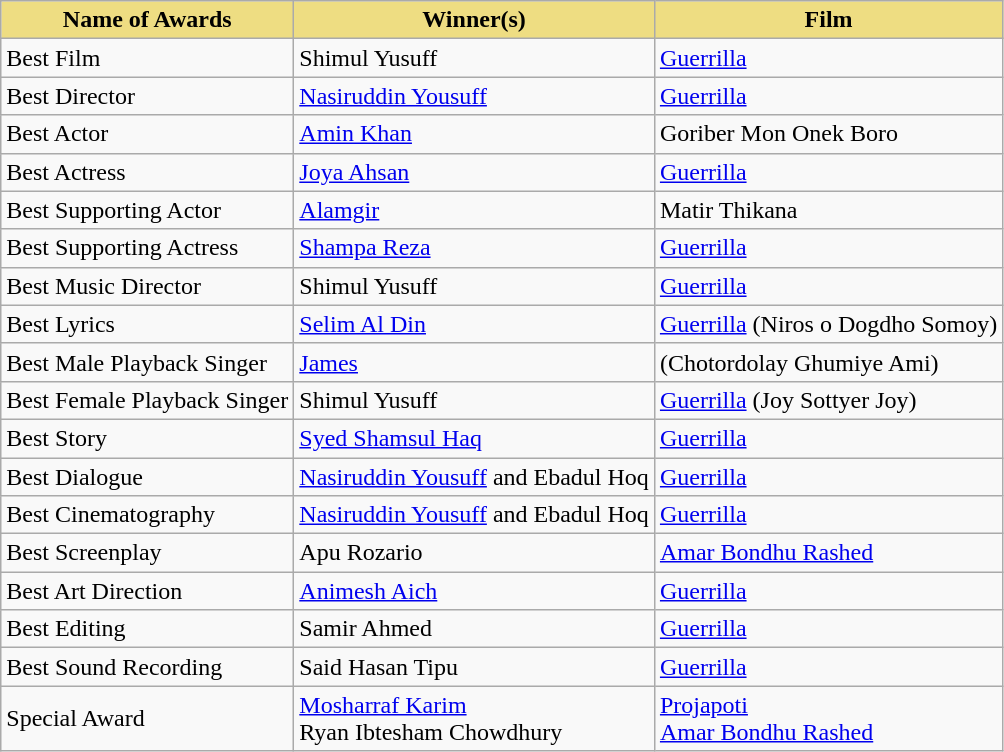<table class="wikitable">
<tr>
<th style="background:#EEDD82;">Name of Awards</th>
<th style="background:#EEDD82;">Winner(s)</th>
<th style="background:#EEDD82;">Film</th>
</tr>
<tr>
<td>Best Film</td>
<td>Shimul Yusuff</td>
<td><a href='#'>Guerrilla</a></td>
</tr>
<tr>
<td>Best Director</td>
<td><a href='#'>Nasiruddin Yousuff</a></td>
<td><a href='#'>Guerrilla</a></td>
</tr>
<tr>
<td>Best Actor</td>
<td><a href='#'>Amin Khan</a></td>
<td>Goriber Mon Onek Boro</td>
</tr>
<tr>
<td>Best Actress</td>
<td><a href='#'>Joya Ahsan</a></td>
<td><a href='#'>Guerrilla</a></td>
</tr>
<tr>
<td>Best Supporting Actor</td>
<td><a href='#'>Alamgir</a></td>
<td>Matir Thikana</td>
</tr>
<tr>
<td>Best Supporting Actress</td>
<td><a href='#'>Shampa Reza</a></td>
<td><a href='#'>Guerrilla</a></td>
</tr>
<tr>
<td>Best Music Director</td>
<td>Shimul Yusuff</td>
<td><a href='#'>Guerrilla</a></td>
</tr>
<tr>
<td>Best Lyrics</td>
<td><a href='#'>Selim Al Din</a></td>
<td><a href='#'>Guerrilla</a> (Niros o Dogdho Somoy)</td>
</tr>
<tr>
<td>Best Male Playback Singer</td>
<td><a href='#'>James</a></td>
<td>(Chotordolay Ghumiye Ami)</td>
</tr>
<tr>
<td>Best Female Playback Singer</td>
<td>Shimul Yusuff</td>
<td><a href='#'>Guerrilla</a> (Joy Sottyer Joy)</td>
</tr>
<tr>
<td>Best Story</td>
<td><a href='#'>Syed Shamsul Haq</a></td>
<td><a href='#'>Guerrilla</a></td>
</tr>
<tr>
<td>Best Dialogue</td>
<td><a href='#'>Nasiruddin Yousuff</a> and Ebadul Hoq</td>
<td><a href='#'>Guerrilla</a></td>
</tr>
<tr>
<td>Best Cinematography</td>
<td><a href='#'>Nasiruddin Yousuff</a> and Ebadul Hoq</td>
<td><a href='#'>Guerrilla</a></td>
</tr>
<tr>
<td>Best Screenplay</td>
<td>Apu Rozario</td>
<td><a href='#'>Amar Bondhu Rashed</a></td>
</tr>
<tr>
<td>Best Art Direction</td>
<td><a href='#'>Animesh Aich</a></td>
<td><a href='#'>Guerrilla</a></td>
</tr>
<tr>
<td>Best Editing</td>
<td>Samir Ahmed</td>
<td><a href='#'>Guerrilla</a></td>
</tr>
<tr>
<td>Best Sound Recording</td>
<td>Said Hasan Tipu</td>
<td><a href='#'>Guerrilla</a></td>
</tr>
<tr>
<td>Special Award</td>
<td><a href='#'>Mosharraf Karim</a><br>Ryan Ibtesham Chowdhury</td>
<td><a href='#'>Projapoti</a><br><a href='#'>Amar Bondhu Rashed</a></td>
</tr>
</table>
